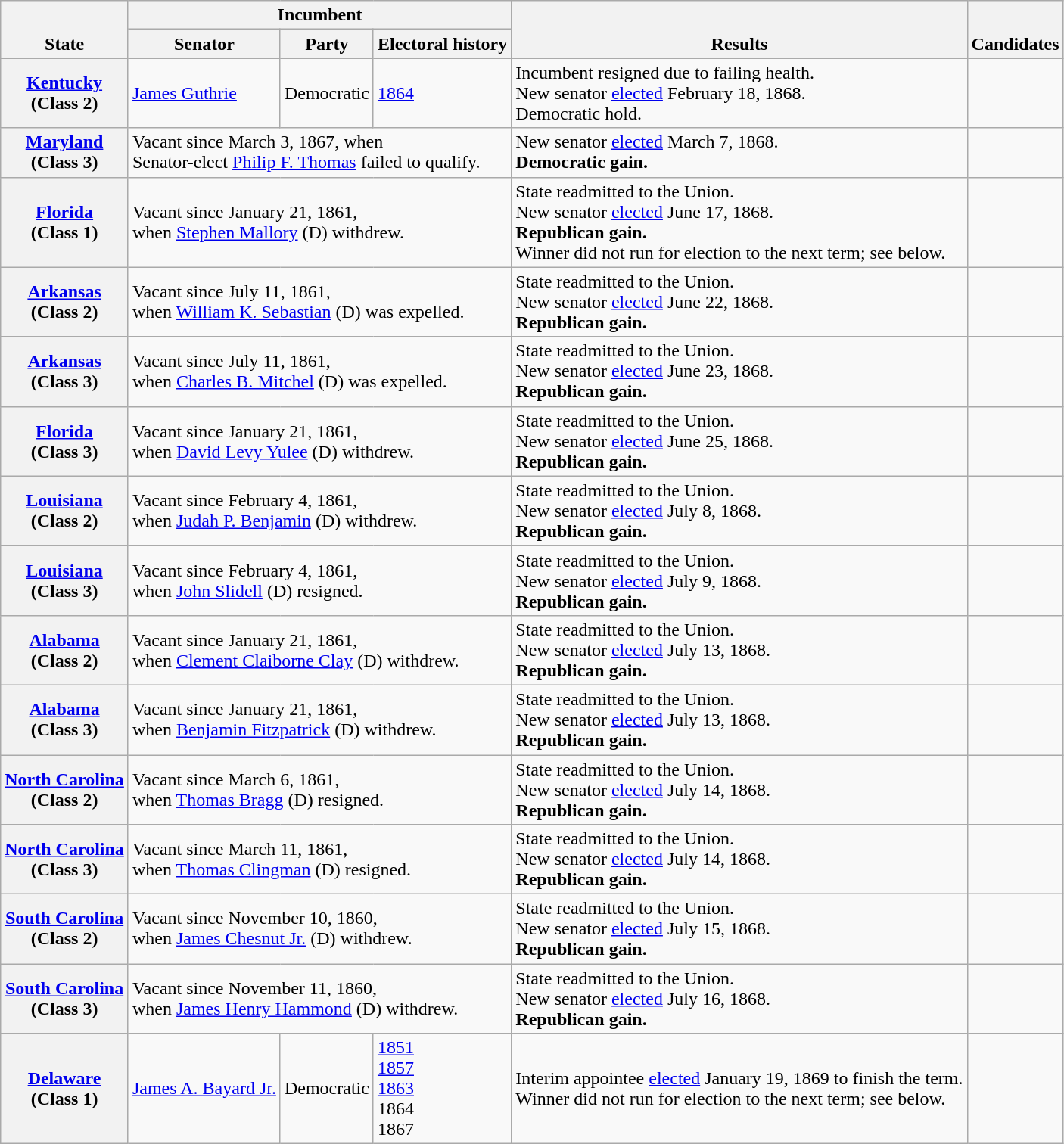<table class=wikitable>
<tr valign=bottom>
<th rowspan=2>State</th>
<th colspan=3>Incumbent</th>
<th rowspan=2>Results</th>
<th rowspan=2>Candidates</th>
</tr>
<tr>
<th>Senator</th>
<th>Party</th>
<th>Electoral history</th>
</tr>
<tr>
<th><a href='#'>Kentucky</a><br>(Class 2)</th>
<td><a href='#'>James Guthrie</a></td>
<td>Democratic</td>
<td><a href='#'>1864</a></td>
<td>Incumbent resigned due to failing health.<br>New senator <a href='#'>elected</a> February 18, 1868.<br>Democratic hold.</td>
<td nowrap></td>
</tr>
<tr>
<th><a href='#'>Maryland</a><br>(Class 3)</th>
<td colspan=3>Vacant since March 3, 1867, when<br>Senator-elect <a href='#'>Philip F. Thomas</a> failed to qualify.</td>
<td>New senator <a href='#'>elected</a> March 7, 1868.<br><strong>Democratic gain.</strong></td>
<td nowrap></td>
</tr>
<tr>
<th><a href='#'>Florida</a><br>(Class 1)</th>
<td colspan=3>Vacant since January 21, 1861,<br>when <a href='#'>Stephen Mallory</a> (D) withdrew.</td>
<td>State readmitted to the Union.<br>New senator <a href='#'>elected</a> June 17, 1868.<br><strong>Republican gain.</strong><br>Winner did not run for election to the next term; see below.</td>
<td nowrap></td>
</tr>
<tr>
<th><a href='#'>Arkansas</a><br>(Class 2)</th>
<td colspan=3>Vacant since July 11, 1861,<br>when <a href='#'>William K. Sebastian</a> (D) was expelled.</td>
<td>State readmitted to the Union.<br>New senator <a href='#'>elected</a> June 22, 1868.<br><strong>Republican gain.</strong></td>
<td nowrap></td>
</tr>
<tr>
<th><a href='#'>Arkansas</a><br>(Class 3)</th>
<td colspan=3>Vacant since July 11, 1861,<br>when <a href='#'>Charles B. Mitchel</a> (D) was expelled.</td>
<td>State readmitted to the Union.<br>New senator <a href='#'>elected</a> June 23, 1868.<br><strong>Republican gain.</strong></td>
<td nowrap></td>
</tr>
<tr>
<th><a href='#'>Florida</a><br>(Class 3)</th>
<td colspan=3>Vacant since January 21, 1861,<br>when <a href='#'>David Levy Yulee</a> (D) withdrew.</td>
<td>State readmitted to the Union.<br>New senator <a href='#'>elected</a> June 25, 1868.<br><strong>Republican gain.</strong></td>
<td nowrap></td>
</tr>
<tr>
<th><a href='#'>Louisiana</a><br>(Class 2)</th>
<td colspan=3>Vacant since February 4, 1861,<br>when <a href='#'>Judah P. Benjamin</a> (D) withdrew.</td>
<td>State readmitted to the Union.<br>New senator <a href='#'>elected</a> July 8, 1868.<br><strong>Republican gain.</strong></td>
<td nowrap></td>
</tr>
<tr>
<th><a href='#'>Louisiana</a><br>(Class 3)</th>
<td colspan=3>Vacant since February 4, 1861,<br>when <a href='#'>John Slidell</a> (D) resigned.</td>
<td>State readmitted to the Union.<br>New senator <a href='#'>elected</a> July 9, 1868.<br><strong>Republican gain.</strong></td>
<td nowrap></td>
</tr>
<tr>
<th><a href='#'>Alabama</a><br>(Class 2)</th>
<td colspan=3>Vacant since January 21, 1861,<br>when <a href='#'>Clement Claiborne Clay</a> (D) withdrew.</td>
<td>State readmitted to the Union.<br>New senator <a href='#'>elected</a> July 13, 1868.<br><strong>Republican gain.</strong></td>
<td nowrap></td>
</tr>
<tr>
<th><a href='#'>Alabama</a><br>(Class 3)</th>
<td colspan=3>Vacant since January 21, 1861,<br>when <a href='#'>Benjamin Fitzpatrick</a> (D) withdrew.</td>
<td>State readmitted to the Union.<br>New senator <a href='#'>elected</a> July 13, 1868.<br><strong>Republican gain.</strong></td>
<td nowrap></td>
</tr>
<tr>
<th><a href='#'>North Carolina</a><br>(Class 2)</th>
<td colspan=3>Vacant since March 6, 1861,<br>when <a href='#'>Thomas Bragg</a> (D) resigned.</td>
<td>State readmitted to the Union.<br>New senator <a href='#'>elected</a> July 14, 1868.<br><strong>Republican gain.</strong></td>
<td nowrap></td>
</tr>
<tr>
<th><a href='#'>North Carolina</a><br>(Class 3)</th>
<td colspan=3>Vacant since March 11, 1861,<br>when <a href='#'>Thomas Clingman</a> (D) resigned.</td>
<td>State readmitted to the Union.<br>New senator <a href='#'>elected</a> July 14, 1868.<br><strong>Republican gain.</strong></td>
<td nowrap></td>
</tr>
<tr>
<th><a href='#'>South Carolina</a><br>(Class 2)</th>
<td colspan=3>Vacant since November 10, 1860,<br>when <a href='#'>James Chesnut Jr.</a> (D) withdrew.</td>
<td>State readmitted to the Union.<br>New senator <a href='#'>elected</a> July 15, 1868.<br><strong>Republican gain.</strong></td>
<td nowrap></td>
</tr>
<tr>
<th><a href='#'>South Carolina</a><br>(Class 3)</th>
<td colspan=3>Vacant since November 11, 1860,<br>when <a href='#'>James Henry Hammond</a> (D) withdrew.</td>
<td>State readmitted to the Union.<br>New senator <a href='#'>elected</a> July 16, 1868.<br><strong>Republican gain.</strong></td>
<td nowrap></td>
</tr>
<tr>
<th><a href='#'>Delaware</a><br>(Class 1)</th>
<td><a href='#'>James A. Bayard Jr.</a></td>
<td>Democratic</td>
<td><a href='#'>1851</a><br><a href='#'>1857</a><br><a href='#'>1863</a><br>1864 <br>1867 </td>
<td>Interim appointee <a href='#'>elected</a> January 19, 1869 to finish the term.<br>Winner did not run for election to the next term; see below.</td>
<td nowrap></td>
</tr>
</table>
